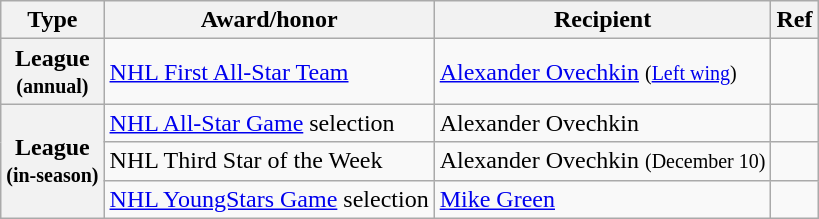<table class="wikitable">
<tr>
<th scope="col">Type</th>
<th scope="col">Award/honor</th>
<th scope="col">Recipient</th>
<th scope="col">Ref</th>
</tr>
<tr>
<th scope="row">League<br><small>(annual)</small></th>
<td><a href='#'>NHL First All-Star Team</a></td>
<td><a href='#'>Alexander Ovechkin</a> <small>(<a href='#'>Left wing</a>)</small></td>
<td></td>
</tr>
<tr>
<th scope="row" rowspan="3">League<br><small>(in-season)</small></th>
<td><a href='#'>NHL All-Star Game</a> selection</td>
<td>Alexander Ovechkin</td>
<td></td>
</tr>
<tr>
<td>NHL Third Star of the Week</td>
<td>Alexander Ovechkin <small>(December 10)</small></td>
<td></td>
</tr>
<tr>
<td><a href='#'>NHL YoungStars Game</a> selection</td>
<td><a href='#'>Mike Green</a></td>
<td></td>
</tr>
</table>
